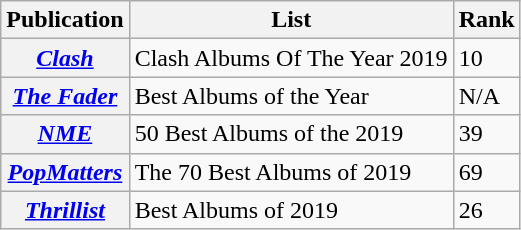<table class="wikitable sortable plainrowheaders">
<tr>
<th scope="col">Publication</th>
<th scope="col">List</th>
<th scope="col">Rank</th>
</tr>
<tr>
<th scope="row"><em><a href='#'>Clash</a></em></th>
<td>Clash Albums Of The Year 2019</td>
<td>10</td>
</tr>
<tr>
<th scope="row"><em><a href='#'>The Fader</a></em></th>
<td>Best Albums of the Year</td>
<td>N/A</td>
</tr>
<tr>
<th scope="row"><em><a href='#'>NME</a></em></th>
<td>50 Best Albums of the 2019</td>
<td>39</td>
</tr>
<tr>
<th scope="row"><em><a href='#'>PopMatters</a></em></th>
<td>The 70 Best Albums of 2019</td>
<td>69</td>
</tr>
<tr>
<th scope="row"><em><a href='#'>Thrillist</a></em></th>
<td>Best Albums of 2019</td>
<td>26</td>
</tr>
</table>
